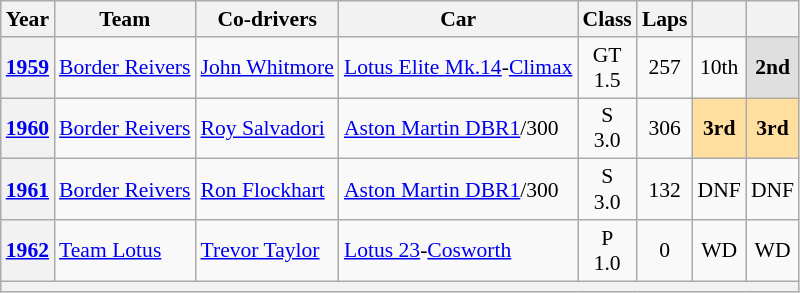<table class="wikitable" style="text-align:center; font-size:90%">
<tr>
<th>Year</th>
<th>Team</th>
<th>Co-drivers</th>
<th>Car</th>
<th>Class</th>
<th>Laps</th>
<th></th>
<th></th>
</tr>
<tr>
<th><a href='#'>1959</a></th>
<td align="left"> <a href='#'>Border Reivers</a></td>
<td align="left"> <a href='#'>John Whitmore</a></td>
<td align="left"><a href='#'>Lotus Elite Mk.14</a>-<a href='#'>Climax</a></td>
<td>GT<br>1.5</td>
<td>257</td>
<td>10th</td>
<td style="background:#DFDFDF;"><strong>2nd</strong></td>
</tr>
<tr>
<th><a href='#'>1960</a></th>
<td align="left"> <a href='#'>Border Reivers</a></td>
<td align="left"> <a href='#'>Roy Salvadori</a></td>
<td align="left"><a href='#'>Aston Martin DBR1</a>/300</td>
<td>S<br>3.0</td>
<td>306</td>
<td style="background:#FFDF9F;"><strong>3rd</strong></td>
<td style="background:#FFDF9F;"><strong>3rd</strong></td>
</tr>
<tr>
<th><a href='#'>1961</a></th>
<td align="left"> <a href='#'>Border Reivers</a></td>
<td align="left"> <a href='#'>Ron Flockhart</a></td>
<td align="left"><a href='#'>Aston Martin DBR1</a>/300</td>
<td>S<br>3.0</td>
<td>132</td>
<td>DNF</td>
<td>DNF</td>
</tr>
<tr>
<th><a href='#'>1962</a></th>
<td align="left"> <a href='#'>Team Lotus</a></td>
<td align="left"> <a href='#'>Trevor Taylor</a></td>
<td align="left"><a href='#'>Lotus 23</a>-<a href='#'>Cosworth</a></td>
<td>P<br>1.0</td>
<td>0</td>
<td>WD</td>
<td>WD</td>
</tr>
<tr>
<th colspan="8"></th>
</tr>
</table>
